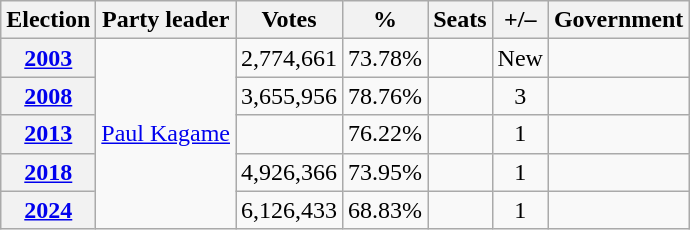<table class=wikitable style=text-align:center>
<tr>
<th>Election</th>
<th>Party leader</th>
<th>Votes</th>
<th>%</th>
<th>Seats</th>
<th>+/–</th>
<th>Government</th>
</tr>
<tr>
<th><a href='#'>2003</a></th>
<td rowspan="5"><a href='#'>Paul Kagame</a></td>
<td>2,774,661</td>
<td>73.78%</td>
<td></td>
<td>New</td>
<td></td>
</tr>
<tr>
<th><a href='#'>2008</a></th>
<td>3,655,956</td>
<td>78.76%</td>
<td></td>
<td> 3</td>
<td></td>
</tr>
<tr>
<th><a href='#'>2013</a></th>
<td></td>
<td>76.22%</td>
<td></td>
<td> 1</td>
<td></td>
</tr>
<tr>
<th><a href='#'>2018</a></th>
<td>4,926,366</td>
<td>73.95%</td>
<td></td>
<td> 1</td>
<td></td>
</tr>
<tr>
<th><a href='#'>2024</a></th>
<td>6,126,433</td>
<td>68.83%</td>
<td></td>
<td> 1</td>
<td></td>
</tr>
</table>
